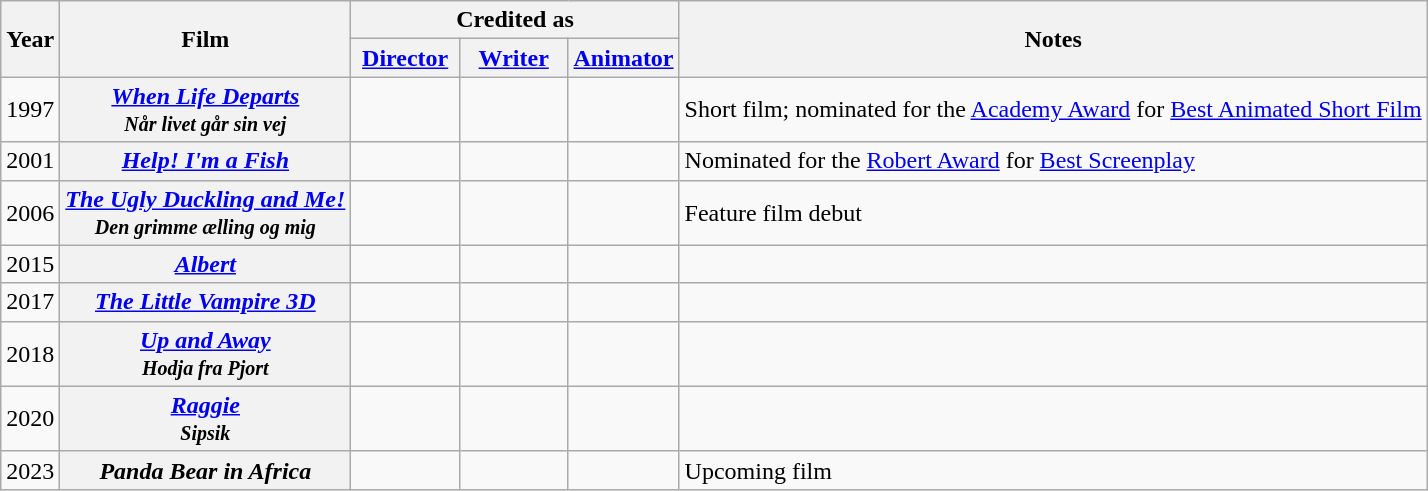<table class="wikitable plainrowheaders" style="text-align:center">
<tr>
<th scope="col" rowspan="2">Year</th>
<th rowspan="2" scope="col">Film</th>
<th scope="col" colspan="3">Credited as</th>
<th scope="col" rowspan="2" class="unsortable">Notes</th>
</tr>
<tr>
<th width="65"><a href='#'>Director</a></th>
<th width="65"><a href='#'>Writer</a></th>
<th width="65"><a href='#'>Animator</a></th>
</tr>
<tr>
<td>1997</td>
<th scope="row"><em><a href='#'>When Life Departs</a></em><br><small><em>Når livet går sin vej</em></small></th>
<td></td>
<td></td>
<td></td>
<td style="text-align:left">Short film; nominated for the <a href='#'>Academy Award</a> for <a href='#'>Best Animated Short Film</a></td>
</tr>
<tr>
<td>2001</td>
<th scope="row"><em><a href='#'>Help! I'm a Fish</a></em></th>
<td></td>
<td></td>
<td></td>
<td style="text-align:left">Nominated for the <a href='#'>Robert Award</a> for <a href='#'>Best Screenplay</a> </td>
</tr>
<tr>
<td>2006</td>
<th scope="row"><em><a href='#'>The Ugly Duckling and Me!</a></em><br><small><em>Den grimme ælling og mig</em></small></th>
<td></td>
<td></td>
<td></td>
<td style="text-align:left">Feature film debut</td>
</tr>
<tr>
<td>2015</td>
<th scope="row"><em><a href='#'>Albert</a></em></th>
<td></td>
<td></td>
<td></td>
<td style="text-align:left"></td>
</tr>
<tr>
<td>2017</td>
<th scope="row"><em><a href='#'>The Little Vampire 3D</a></em></th>
<td></td>
<td></td>
<td></td>
<td style="text-align:left"></td>
</tr>
<tr>
<td>2018</td>
<th scope="row"><em><a href='#'>Up and Away</a></em><br><small><em>Hodja fra Pjort</em></small></th>
<td></td>
<td></td>
<td></td>
<td style="text-align:left"></td>
</tr>
<tr>
<td>2020</td>
<th scope="row"><em><a href='#'>Raggie</a></em><br><small><em>Sipsik</em></small></th>
<td></td>
<td></td>
<td></td>
<td style="text-align:left"></td>
</tr>
<tr>
<td>2023</td>
<th scope="row"><em>Panda Bear in Africa</em></th>
<td></td>
<td></td>
<td></td>
<td style="text-align:left">Upcoming film</td>
</tr>
</table>
